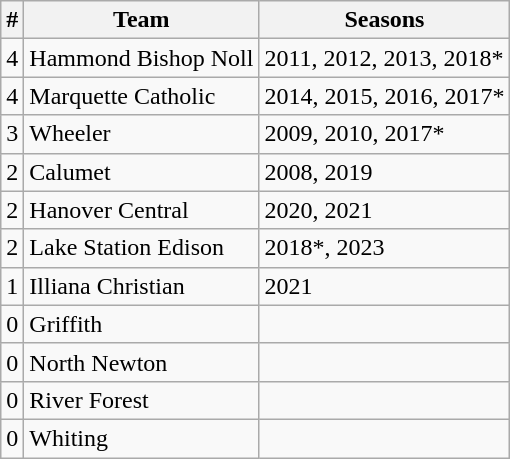<table class="wikitable" style=>
<tr>
<th>#</th>
<th>Team</th>
<th>Seasons</th>
</tr>
<tr>
<td>4</td>
<td>Hammond Bishop Noll</td>
<td>2011, 2012, 2013, 2018*</td>
</tr>
<tr>
<td>4</td>
<td>Marquette Catholic</td>
<td>2014, 2015, 2016, 2017*</td>
</tr>
<tr>
<td>3</td>
<td>Wheeler</td>
<td>2009, 2010, 2017*</td>
</tr>
<tr>
<td>2</td>
<td>Calumet</td>
<td>2008, 2019</td>
</tr>
<tr>
<td>2</td>
<td>Hanover Central</td>
<td>2020, 2021</td>
</tr>
<tr>
<td>2</td>
<td>Lake Station Edison</td>
<td>2018*, 2023</td>
</tr>
<tr>
<td>1</td>
<td>Illiana Christian</td>
<td>2021</td>
</tr>
<tr>
<td>0</td>
<td>Griffith</td>
<td></td>
</tr>
<tr>
<td>0</td>
<td>North Newton</td>
<td></td>
</tr>
<tr>
<td>0</td>
<td>River Forest</td>
<td></td>
</tr>
<tr>
<td>0</td>
<td>Whiting</td>
<td></td>
</tr>
</table>
